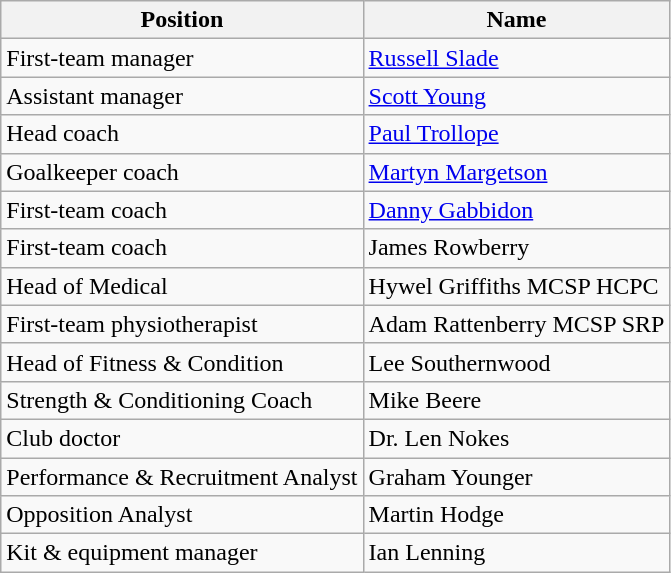<table class="wikitable" style="text-align: left">
<tr>
<th>Position</th>
<th>Name</th>
</tr>
<tr>
<td>First-team manager</td>
<td> <a href='#'>Russell Slade</a></td>
</tr>
<tr>
<td>Assistant manager</td>
<td> <a href='#'>Scott Young</a></td>
</tr>
<tr>
<td>Head coach</td>
<td> <a href='#'>Paul Trollope</a></td>
</tr>
<tr>
<td>Goalkeeper coach</td>
<td> <a href='#'>Martyn Margetson</a></td>
</tr>
<tr>
<td>First-team coach</td>
<td> <a href='#'>Danny Gabbidon</a></td>
</tr>
<tr>
<td>First-team coach</td>
<td> James Rowberry</td>
</tr>
<tr>
<td>Head of Medical</td>
<td> Hywel Griffiths MCSP HCPC</td>
</tr>
<tr>
<td>First-team physiotherapist</td>
<td> Adam Rattenberry MCSP SRP</td>
</tr>
<tr>
<td>Head of Fitness & Condition</td>
<td> Lee Southernwood</td>
</tr>
<tr>
<td>Strength & Conditioning Coach</td>
<td> Mike Beere</td>
</tr>
<tr>
<td>Club doctor</td>
<td> Dr. Len Nokes</td>
</tr>
<tr>
<td>Performance & Recruitment Analyst</td>
<td> Graham Younger</td>
</tr>
<tr>
<td>Opposition Analyst</td>
<td> Martin Hodge</td>
</tr>
<tr>
<td>Kit & equipment manager</td>
<td> Ian Lenning</td>
</tr>
</table>
